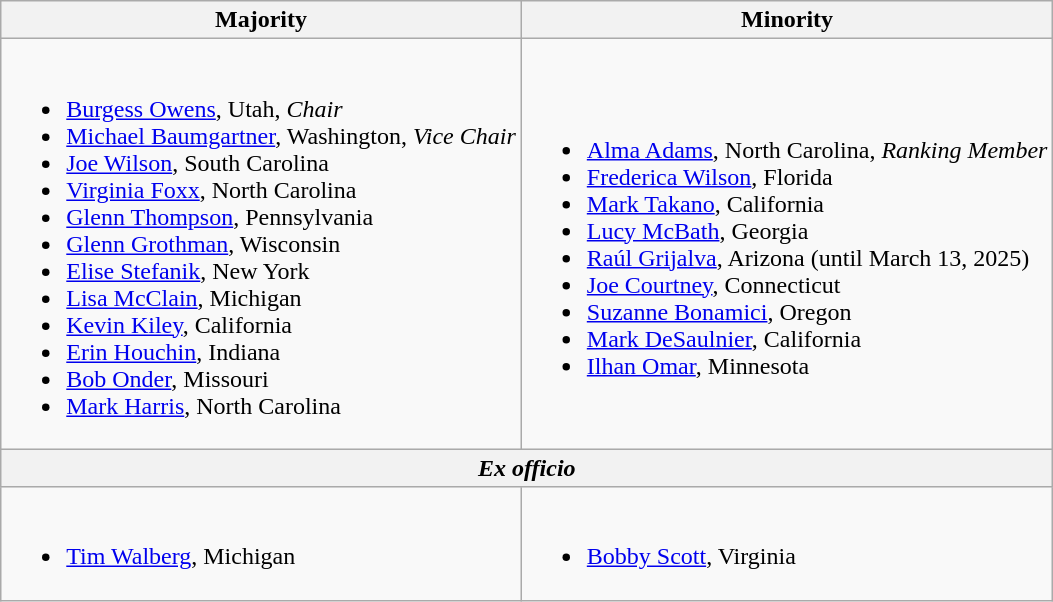<table class=wikitable>
<tr>
<th>Majority</th>
<th>Minority</th>
</tr>
<tr>
<td><br><ul><li><a href='#'>Burgess Owens</a>, Utah, <em>Chair</em></li><li><a href='#'>Michael Baumgartner</a>, Washington, <em>Vice Chair</em></li><li><a href='#'>Joe Wilson</a>, South Carolina</li><li><a href='#'>Virginia Foxx</a>, North Carolina</li><li><a href='#'>Glenn Thompson</a>, Pennsylvania</li><li><a href='#'>Glenn Grothman</a>, Wisconsin</li><li><a href='#'>Elise Stefanik</a>, New York</li><li><a href='#'>Lisa McClain</a>, Michigan</li><li><a href='#'>Kevin Kiley</a>, California</li><li><a href='#'>Erin Houchin</a>, Indiana</li><li><a href='#'>Bob Onder</a>, Missouri</li><li><a href='#'>Mark Harris</a>, North Carolina</li></ul></td>
<td><br><ul><li><a href='#'>Alma Adams</a>, North Carolina, <em>Ranking Member</em></li><li><a href='#'>Frederica Wilson</a>, Florida</li><li><a href='#'>Mark Takano</a>, California</li><li><a href='#'>Lucy McBath</a>, Georgia</li><li><a href='#'>Raúl Grijalva</a>, Arizona (until March 13, 2025)</li><li><a href='#'>Joe Courtney</a>, Connecticut</li><li><a href='#'>Suzanne Bonamici</a>, Oregon</li><li><a href='#'>Mark DeSaulnier</a>, California</li><li><a href='#'>Ilhan Omar</a>, Minnesota</li></ul></td>
</tr>
<tr>
<th colspan=2><em>Ex officio</em></th>
</tr>
<tr>
<td><br><ul><li><a href='#'>Tim Walberg</a>, Michigan</li></ul></td>
<td><br><ul><li><a href='#'>Bobby Scott</a>, Virginia</li></ul></td>
</tr>
</table>
